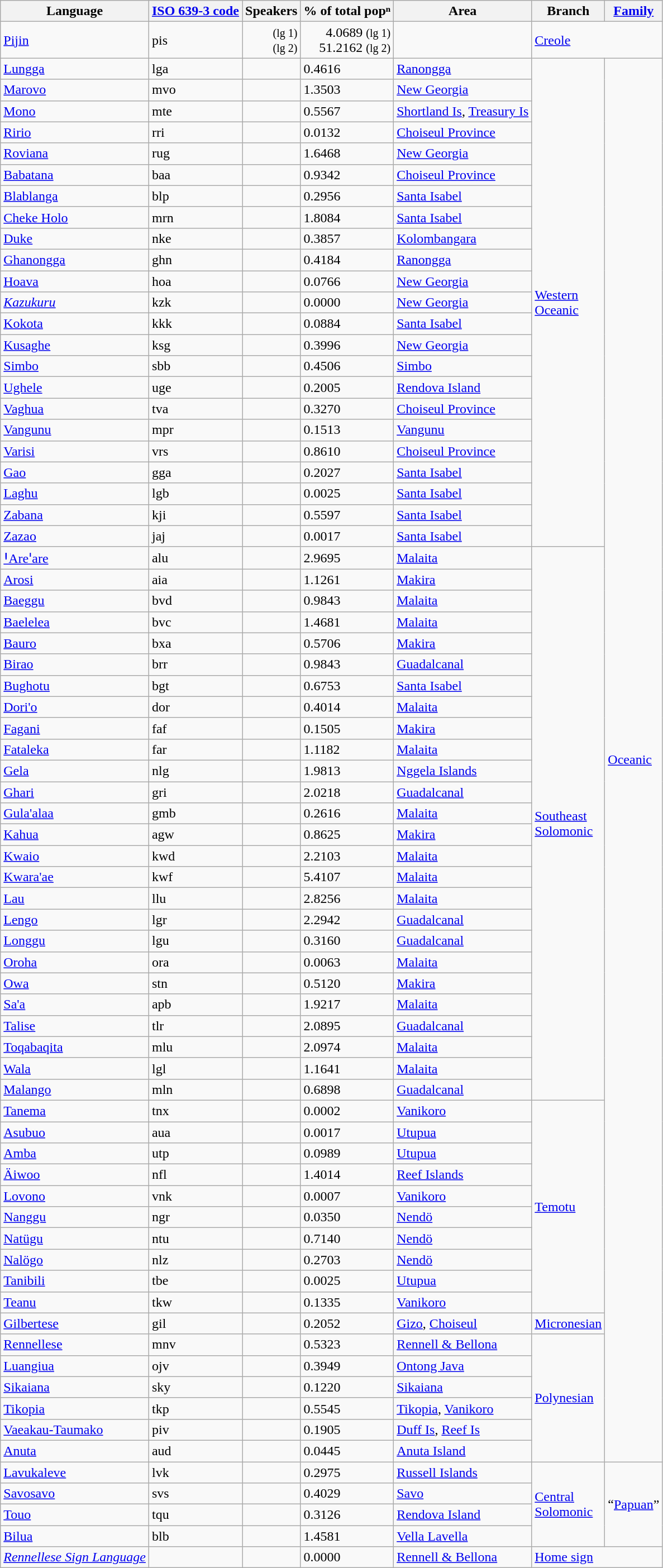<table class="wikitable sortable">
<tr>
<th>Language</th>
<th><a href='#'>ISO 639-3 code</a></th>
<th data-sort-type=number>Speakers</th>
<th data-sort-type=number>% of total popⁿ</th>
<th>Area</th>
<th>Branch</th>
<th><a href='#'>Family</a></th>
</tr>
<tr>
<td><a href='#'>Pijin</a></td>
<td>pis</td>
<td style="text-align: right;"> <small>(lg 1)</small><br> <small>(lg 2)</small></td>
<td style="text-align: right;">4.0689 <small>(lg 1)</small><br>51.2162 <small>(lg 2)</small></td>
<td></td>
<td colspan="2"><a href='#'>Creole</a></td>
</tr>
<tr>
<td><a href='#'>Lungga</a></td>
<td>lga</td>
<td style="text-align: right;"></td>
<td>0.4616</td>
<td><a href='#'>Ranongga</a></td>
<td rowspan="23"><a href='#'>Western<br>Oceanic</a></td>
<td rowspan="66"><a href='#'>Oceanic</a></td>
</tr>
<tr>
<td><a href='#'>Marovo</a></td>
<td>mvo</td>
<td style="text-align: right;"></td>
<td>1.3503</td>
<td><a href='#'>New Georgia</a></td>
</tr>
<tr>
<td><a href='#'>Mono</a></td>
<td>mte</td>
<td style="text-align: right;"></td>
<td>0.5567</td>
<td><a href='#'>Shortland Is</a>, <a href='#'>Treasury Is</a></td>
</tr>
<tr>
<td><a href='#'>Ririo</a></td>
<td>rri</td>
<td style="text-align: right;"></td>
<td>0.0132</td>
<td><a href='#'>Choiseul Province</a></td>
</tr>
<tr>
<td><a href='#'>Roviana</a></td>
<td>rug</td>
<td style="text-align: right;"></td>
<td>1.6468</td>
<td><a href='#'>New Georgia</a></td>
</tr>
<tr>
<td><a href='#'>Babatana</a></td>
<td>baa</td>
<td style="text-align: right;"></td>
<td>0.9342</td>
<td><a href='#'>Choiseul Province</a></td>
</tr>
<tr>
<td><a href='#'>Blablanga</a></td>
<td>blp</td>
<td style="text-align: right;"></td>
<td>0.2956</td>
<td><a href='#'>Santa Isabel</a></td>
</tr>
<tr>
<td><a href='#'>Cheke Holo</a></td>
<td>mrn</td>
<td style="text-align: right;"></td>
<td>1.8084</td>
<td><a href='#'>Santa Isabel</a></td>
</tr>
<tr>
<td><a href='#'>Duke</a></td>
<td>nke</td>
<td style="text-align: right;"></td>
<td>0.3857</td>
<td><a href='#'>Kolombangara</a></td>
</tr>
<tr>
<td><a href='#'>Ghanongga</a></td>
<td>ghn</td>
<td style="text-align: right;"></td>
<td>0.4184</td>
<td><a href='#'>Ranongga</a></td>
</tr>
<tr>
<td><a href='#'>Hoava</a></td>
<td>hoa</td>
<td style="text-align: right;"></td>
<td>0.0766</td>
<td><a href='#'>New Georgia</a></td>
</tr>
<tr>
<td><em><a href='#'>Kazukuru</a></em></td>
<td>kzk</td>
<td style="text-align: right;"></td>
<td>0.0000</td>
<td><a href='#'>New Georgia</a></td>
</tr>
<tr>
<td><a href='#'>Kokota</a></td>
<td>kkk</td>
<td style="text-align: right;"></td>
<td>0.0884</td>
<td><a href='#'>Santa Isabel</a></td>
</tr>
<tr>
<td><a href='#'>Kusaghe</a></td>
<td>ksg</td>
<td style="text-align: right;"></td>
<td>0.3996</td>
<td><a href='#'>New Georgia</a></td>
</tr>
<tr>
<td><a href='#'>Simbo</a></td>
<td>sbb</td>
<td style="text-align: right;"></td>
<td>0.4506</td>
<td><a href='#'>Simbo</a></td>
</tr>
<tr>
<td><a href='#'>Ughele</a></td>
<td>uge</td>
<td style="text-align: right;"></td>
<td>0.2005</td>
<td><a href='#'>Rendova Island</a></td>
</tr>
<tr>
<td><a href='#'>Vaghua</a></td>
<td>tva</td>
<td style="text-align: right;"></td>
<td>0.3270</td>
<td><a href='#'>Choiseul Province</a></td>
</tr>
<tr>
<td><a href='#'>Vangunu</a></td>
<td>mpr</td>
<td style="text-align: right;"></td>
<td>0.1513</td>
<td><a href='#'>Vangunu</a></td>
</tr>
<tr>
<td><a href='#'>Varisi</a></td>
<td>vrs</td>
<td style="text-align: right;"></td>
<td>0.8610</td>
<td><a href='#'>Choiseul Province</a></td>
</tr>
<tr>
<td><a href='#'>Gao</a></td>
<td>gga</td>
<td style="text-align: right;"></td>
<td>0.2027</td>
<td><a href='#'>Santa Isabel</a></td>
</tr>
<tr>
<td><a href='#'>Laghu</a></td>
<td>lgb</td>
<td style="text-align: right;"></td>
<td>0.0025</td>
<td><a href='#'>Santa Isabel</a></td>
</tr>
<tr>
<td><a href='#'>Zabana</a></td>
<td>kji</td>
<td style="text-align: right;"></td>
<td>0.5597</td>
<td><a href='#'>Santa Isabel</a></td>
</tr>
<tr>
<td><a href='#'>Zazao</a></td>
<td>jaj</td>
<td style="text-align: right;"></td>
<td>0.0017</td>
<td><a href='#'>Santa Isabel</a></td>
</tr>
<tr>
<td><a href='#'>ꞋAreꞌare</a></td>
<td>alu</td>
<td style="text-align: right;"></td>
<td>2.9695</td>
<td><a href='#'>Malaita</a></td>
<td rowspan="26"><a href='#'>Southeast<br>Solomonic</a></td>
</tr>
<tr>
<td><a href='#'>Arosi</a></td>
<td>aia</td>
<td style="text-align: right;"></td>
<td>1.1261</td>
<td><a href='#'>Makira</a></td>
</tr>
<tr>
<td><a href='#'>Baeggu</a></td>
<td>bvd</td>
<td style="text-align: right;"></td>
<td>0.9843</td>
<td><a href='#'>Malaita</a></td>
</tr>
<tr>
<td><a href='#'>Baelelea</a></td>
<td>bvc</td>
<td style="text-align: right;"></td>
<td>1.4681</td>
<td><a href='#'>Malaita</a></td>
</tr>
<tr>
<td><a href='#'>Bauro</a></td>
<td>bxa</td>
<td style="text-align: right;"></td>
<td>0.5706</td>
<td><a href='#'>Makira</a></td>
</tr>
<tr>
<td><a href='#'>Birao</a></td>
<td>brr</td>
<td style="text-align: right;"></td>
<td>0.9843</td>
<td><a href='#'>Guadalcanal</a></td>
</tr>
<tr>
<td><a href='#'>Bughotu</a></td>
<td>bgt</td>
<td style="text-align: right;"></td>
<td>0.6753</td>
<td><a href='#'>Santa Isabel</a></td>
</tr>
<tr>
<td><a href='#'>Dori'o</a></td>
<td>dor</td>
<td style="text-align: right;"></td>
<td>0.4014</td>
<td><a href='#'>Malaita</a></td>
</tr>
<tr>
<td><a href='#'>Fagani</a></td>
<td>faf</td>
<td style="text-align: right;"></td>
<td>0.1505</td>
<td><a href='#'>Makira</a></td>
</tr>
<tr>
<td><a href='#'>Fataleka</a></td>
<td>far</td>
<td style="text-align: right;"></td>
<td>1.1182</td>
<td><a href='#'>Malaita</a></td>
</tr>
<tr>
<td><a href='#'>Gela</a></td>
<td>nlg</td>
<td style="text-align: right;"></td>
<td>1.9813</td>
<td><a href='#'>Nggela Islands</a></td>
</tr>
<tr>
<td><a href='#'>Ghari</a></td>
<td>gri</td>
<td style="text-align: right;"></td>
<td>2.0218</td>
<td><a href='#'>Guadalcanal</a></td>
</tr>
<tr>
<td><a href='#'>Gula'alaa</a></td>
<td>gmb</td>
<td style="text-align: right;"></td>
<td>0.2616</td>
<td><a href='#'>Malaita</a></td>
</tr>
<tr>
<td><a href='#'>Kahua</a></td>
<td>agw</td>
<td style="text-align: right;"></td>
<td>0.8625</td>
<td><a href='#'>Makira</a></td>
</tr>
<tr>
<td><a href='#'>Kwaio</a></td>
<td>kwd</td>
<td style="text-align: right;"></td>
<td>2.2103</td>
<td><a href='#'>Malaita</a></td>
</tr>
<tr>
<td><a href='#'>Kwara'ae</a></td>
<td>kwf</td>
<td style="text-align: right;"></td>
<td>5.4107</td>
<td><a href='#'>Malaita</a></td>
</tr>
<tr>
<td><a href='#'>Lau</a></td>
<td>llu</td>
<td style="text-align: right;"></td>
<td>2.8256</td>
<td><a href='#'>Malaita</a></td>
</tr>
<tr>
<td><a href='#'>Lengo</a></td>
<td>lgr</td>
<td style="text-align: right;"></td>
<td>2.2942</td>
<td><a href='#'>Guadalcanal</a></td>
</tr>
<tr>
<td><a href='#'>Longgu</a></td>
<td>lgu</td>
<td style="text-align: right;"></td>
<td>0.3160</td>
<td><a href='#'>Guadalcanal</a></td>
</tr>
<tr>
<td><a href='#'>Oroha</a></td>
<td>ora</td>
<td style="text-align: right;"></td>
<td>0.0063</td>
<td><a href='#'>Malaita</a></td>
</tr>
<tr>
<td><a href='#'>Owa</a></td>
<td>stn</td>
<td style="text-align: right;"></td>
<td>0.5120</td>
<td><a href='#'>Makira</a></td>
</tr>
<tr>
<td><a href='#'>Sa'a</a></td>
<td>apb</td>
<td style="text-align: right;"></td>
<td>1.9217</td>
<td><a href='#'>Malaita</a></td>
</tr>
<tr>
<td><a href='#'>Talise</a></td>
<td>tlr</td>
<td style="text-align: right;"></td>
<td>2.0895</td>
<td><a href='#'>Guadalcanal</a></td>
</tr>
<tr>
<td><a href='#'>Toqabaqita</a></td>
<td>mlu</td>
<td style="text-align: right;"></td>
<td>2.0974</td>
<td><a href='#'>Malaita</a></td>
</tr>
<tr>
<td><a href='#'>Wala</a></td>
<td>lgl</td>
<td style="text-align: right;"></td>
<td>1.1641</td>
<td><a href='#'>Malaita</a></td>
</tr>
<tr>
<td><a href='#'>Malango</a></td>
<td>mln</td>
<td style="text-align: right;"></td>
<td>0.6898</td>
<td><a href='#'>Guadalcanal</a></td>
</tr>
<tr>
<td><a href='#'>Tanema</a></td>
<td>tnx</td>
<td style="text-align: right;"></td>
<td>0.0002</td>
<td><a href='#'>Vanikoro</a></td>
<td rowspan="10"><a href='#'>Temotu</a></td>
</tr>
<tr>
<td><a href='#'>Asubuo</a></td>
<td>aua</td>
<td style="text-align: right;"></td>
<td>0.0017</td>
<td><a href='#'>Utupua</a></td>
</tr>
<tr>
<td><a href='#'>Amba</a></td>
<td>utp</td>
<td style="text-align: right;"></td>
<td>0.0989</td>
<td><a href='#'>Utupua</a></td>
</tr>
<tr>
<td><a href='#'>Äiwoo</a></td>
<td>nfl</td>
<td style="text-align: right;"></td>
<td>1.4014</td>
<td><a href='#'>Reef Islands</a></td>
</tr>
<tr>
<td><a href='#'>Lovono</a></td>
<td>vnk</td>
<td style="text-align: right;"></td>
<td>0.0007</td>
<td><a href='#'>Vanikoro</a></td>
</tr>
<tr>
<td><a href='#'>Nanggu</a></td>
<td>ngr</td>
<td style="text-align: right;"></td>
<td>0.0350</td>
<td><a href='#'>Nendö</a></td>
</tr>
<tr>
<td><a href='#'>Natügu</a></td>
<td>ntu</td>
<td style="text-align: right;"></td>
<td>0.7140</td>
<td><a href='#'>Nendö</a></td>
</tr>
<tr>
<td><a href='#'>Nalögo</a></td>
<td>nlz</td>
<td style="text-align: right;"></td>
<td>0.2703</td>
<td><a href='#'>Nendö</a></td>
</tr>
<tr>
<td><a href='#'>Tanibili</a></td>
<td>tbe</td>
<td style="text-align: right;"></td>
<td>0.0025</td>
<td><a href='#'>Utupua</a></td>
</tr>
<tr>
<td><a href='#'>Teanu</a></td>
<td>tkw</td>
<td style="text-align: right;"></td>
<td>0.1335</td>
<td><a href='#'>Vanikoro</a></td>
</tr>
<tr>
<td><a href='#'>Gilbertese</a></td>
<td>gil</td>
<td style="text-align: right;"></td>
<td>0.2052</td>
<td><a href='#'>Gizo</a>, <a href='#'>Choiseul</a></td>
<td><a href='#'>Micronesian</a></td>
</tr>
<tr>
<td><a href='#'>Rennellese</a></td>
<td>mnv</td>
<td style="text-align: right;"></td>
<td>0.5323</td>
<td><a href='#'>Rennell & Bellona</a></td>
<td rowspan="6"><a href='#'>Polynesian</a></td>
</tr>
<tr>
<td><a href='#'>Luangiua</a></td>
<td>ojv</td>
<td style="text-align: right;"></td>
<td>0.3949</td>
<td><a href='#'>Ontong Java</a></td>
</tr>
<tr>
<td><a href='#'>Sikaiana</a></td>
<td>sky</td>
<td style="text-align: right;"></td>
<td>0.1220</td>
<td><a href='#'>Sikaiana</a></td>
</tr>
<tr>
<td><a href='#'>Tikopia</a></td>
<td>tkp</td>
<td style="text-align: right;"></td>
<td>0.5545</td>
<td><a href='#'>Tikopia</a>, <a href='#'>Vanikoro</a></td>
</tr>
<tr>
<td><a href='#'>Vaeakau-Taumako</a></td>
<td>piv</td>
<td style="text-align: right;"></td>
<td>0.1905</td>
<td><a href='#'>Duff Is</a>, <a href='#'>Reef Is</a></td>
</tr>
<tr>
<td><a href='#'>Anuta</a></td>
<td>aud</td>
<td style="text-align: right;"></td>
<td>0.0445</td>
<td><a href='#'>Anuta Island</a></td>
</tr>
<tr>
<td><a href='#'>Lavukaleve</a></td>
<td>lvk</td>
<td style="text-align: right;"></td>
<td>0.2975</td>
<td><a href='#'>Russell Islands</a></td>
<td rowspan="4"><a href='#'>Central<br>Solomonic</a></td>
<td rowspan="4">“<a href='#'>Papuan</a>”</td>
</tr>
<tr>
<td><a href='#'>Savosavo</a></td>
<td>svs</td>
<td style="text-align: right;"></td>
<td>0.4029</td>
<td><a href='#'>Savo</a></td>
</tr>
<tr>
<td><a href='#'>Touo</a></td>
<td>tqu</td>
<td style="text-align: right;"></td>
<td>0.3126</td>
<td><a href='#'>Rendova Island</a></td>
</tr>
<tr>
<td><a href='#'>Bilua</a></td>
<td>blb</td>
<td style="text-align: right;"></td>
<td>1.4581</td>
<td><a href='#'>Vella Lavella</a></td>
</tr>
<tr>
<td><em><a href='#'>Rennellese Sign Language</a></em></td>
<td></td>
<td style="text-align: right;"></td>
<td>0.0000</td>
<td><a href='#'>Rennell & Bellona</a></td>
<td colspan="2"><a href='#'>Home sign</a></td>
</tr>
</table>
